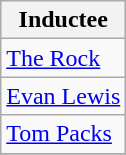<table class="wikitable">
<tr>
<th>Inductee</th>
</tr>
<tr>
<td><a href='#'>The Rock</a></td>
</tr>
<tr>
<td><a href='#'>Evan Lewis</a></td>
</tr>
<tr>
<td><a href='#'>Tom Packs</a></td>
</tr>
<tr>
</tr>
</table>
